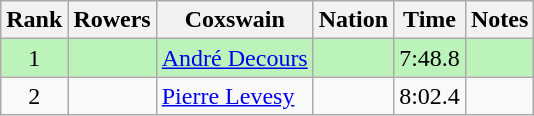<table class="wikitable sortable" style="text-align:center">
<tr>
<th>Rank</th>
<th>Rowers</th>
<th>Coxswain</th>
<th>Nation</th>
<th>Time</th>
<th>Notes</th>
</tr>
<tr bgcolor=bbf3bb>
<td>1</td>
<td align=left></td>
<td align=left><a href='#'>André Decours</a></td>
<td align=left></td>
<td>7:48.8</td>
<td></td>
</tr>
<tr>
<td>2</td>
<td align=left></td>
<td align=left><a href='#'>Pierre Levesy</a></td>
<td align=left></td>
<td>8:02.4</td>
<td></td>
</tr>
</table>
